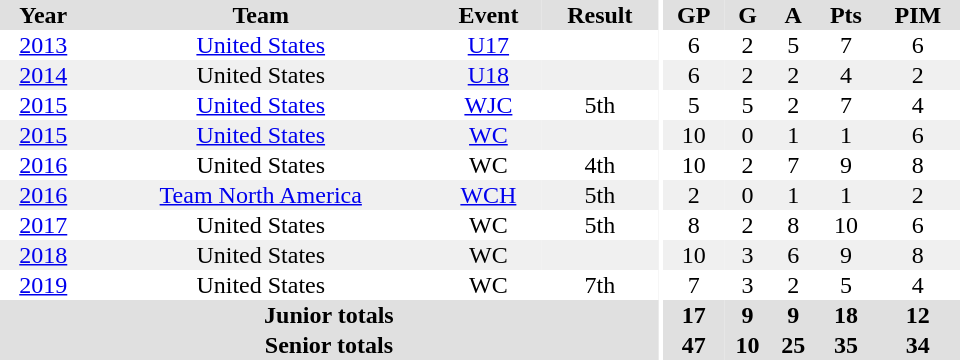<table border="0" cellpadding="1" cellspacing="0" ID="Table3" style="text-align:center; width:40em">
<tr ALIGN="center" bgcolor="#e0e0e0">
<th>Year</th>
<th>Team</th>
<th>Event</th>
<th>Result</th>
<th rowspan="99" bgcolor="#ffffff"></th>
<th>GP</th>
<th>G</th>
<th>A</th>
<th>Pts</th>
<th>PIM</th>
</tr>
<tr>
<td><a href='#'>2013</a></td>
<td><a href='#'>United States</a></td>
<td><a href='#'>U17</a></td>
<td></td>
<td>6</td>
<td>2</td>
<td>5</td>
<td>7</td>
<td>6</td>
</tr>
<tr bgcolor="#f0f0f0">
<td><a href='#'>2014</a></td>
<td>United States</td>
<td><a href='#'>U18</a></td>
<td></td>
<td>6</td>
<td>2</td>
<td>2</td>
<td>4</td>
<td>2</td>
</tr>
<tr>
<td><a href='#'>2015</a></td>
<td><a href='#'>United States</a></td>
<td><a href='#'>WJC</a></td>
<td>5th</td>
<td>5</td>
<td>5</td>
<td>2</td>
<td>7</td>
<td>4</td>
</tr>
<tr bgcolor="#f0f0f0">
<td><a href='#'>2015</a></td>
<td><a href='#'>United States</a></td>
<td><a href='#'>WC</a></td>
<td></td>
<td>10</td>
<td>0</td>
<td>1</td>
<td>1</td>
<td>6</td>
</tr>
<tr>
<td><a href='#'>2016</a></td>
<td>United States</td>
<td>WC</td>
<td>4th</td>
<td>10</td>
<td>2</td>
<td>7</td>
<td>9</td>
<td>8</td>
</tr>
<tr bgcolor="#f0f0f0">
<td><a href='#'>2016</a></td>
<td><a href='#'>Team North America</a></td>
<td><a href='#'>WCH</a></td>
<td>5th</td>
<td>2</td>
<td>0</td>
<td>1</td>
<td>1</td>
<td>2</td>
</tr>
<tr>
<td><a href='#'>2017</a></td>
<td>United States</td>
<td>WC</td>
<td>5th</td>
<td>8</td>
<td>2</td>
<td>8</td>
<td>10</td>
<td>6</td>
</tr>
<tr bgcolor="#f0f0f0">
<td><a href='#'>2018</a></td>
<td>United States</td>
<td>WC</td>
<td></td>
<td>10</td>
<td>3</td>
<td>6</td>
<td>9</td>
<td>8</td>
</tr>
<tr>
<td><a href='#'>2019</a></td>
<td>United States</td>
<td>WC</td>
<td>7th</td>
<td>7</td>
<td>3</td>
<td>2</td>
<td>5</td>
<td>4</td>
</tr>
<tr bgcolor="#e0e0e0">
<th colspan=4>Junior totals</th>
<th>17</th>
<th>9</th>
<th>9</th>
<th>18</th>
<th>12</th>
</tr>
<tr bgcolor="#e0e0e0">
<th colspan=4>Senior totals</th>
<th>47</th>
<th>10</th>
<th>25</th>
<th>35</th>
<th>34</th>
</tr>
</table>
